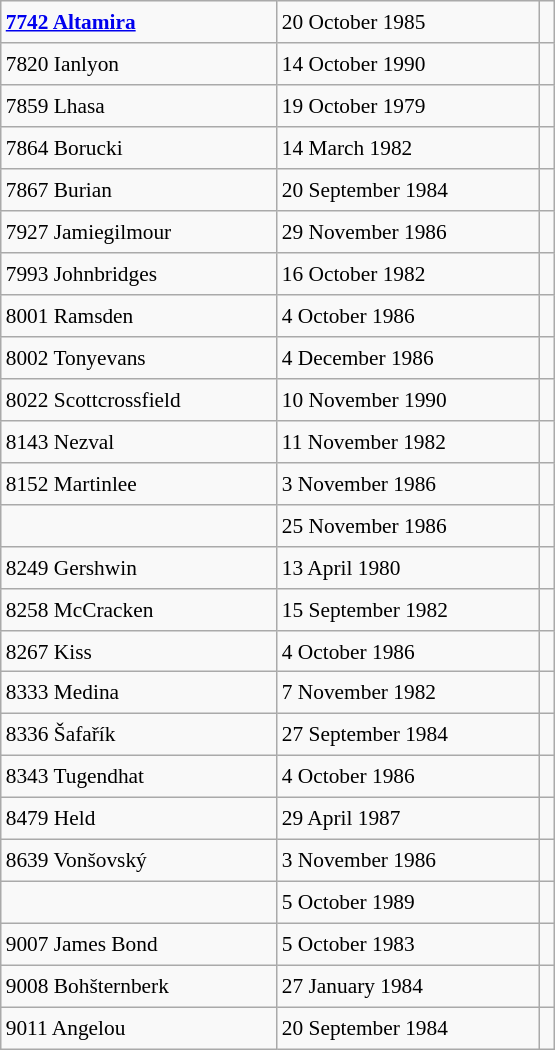<table class="wikitable" style="font-size: 89%; float: left; width: 26em; margin-right: 1em; height: 700px">
<tr>
<td><strong><a href='#'>7742 Altamira</a></strong></td>
<td>20 October 1985</td>
<td></td>
</tr>
<tr>
<td>7820 Ianlyon</td>
<td>14 October 1990</td>
<td></td>
</tr>
<tr>
<td>7859 Lhasa</td>
<td>19 October 1979</td>
<td></td>
</tr>
<tr>
<td>7864 Borucki</td>
<td>14 March 1982</td>
<td></td>
</tr>
<tr>
<td>7867 Burian</td>
<td>20 September 1984</td>
<td></td>
</tr>
<tr>
<td>7927 Jamiegilmour</td>
<td>29 November 1986</td>
<td></td>
</tr>
<tr>
<td>7993 Johnbridges</td>
<td>16 October 1982</td>
<td></td>
</tr>
<tr>
<td>8001 Ramsden</td>
<td>4 October 1986</td>
<td></td>
</tr>
<tr>
<td>8002 Tonyevans</td>
<td>4 December 1986</td>
<td></td>
</tr>
<tr>
<td>8022 Scottcrossfield</td>
<td>10 November 1990</td>
<td></td>
</tr>
<tr>
<td>8143 Nezval</td>
<td>11 November 1982</td>
<td></td>
</tr>
<tr>
<td>8152 Martinlee</td>
<td>3 November 1986</td>
<td></td>
</tr>
<tr>
<td></td>
<td>25 November 1986</td>
<td></td>
</tr>
<tr>
<td>8249 Gershwin</td>
<td>13 April 1980</td>
<td></td>
</tr>
<tr>
<td>8258 McCracken</td>
<td>15 September 1982</td>
<td></td>
</tr>
<tr>
<td>8267 Kiss</td>
<td>4 October 1986</td>
<td></td>
</tr>
<tr>
<td>8333 Medina</td>
<td>7 November 1982</td>
<td></td>
</tr>
<tr>
<td>8336 Šafařík</td>
<td>27 September 1984</td>
<td></td>
</tr>
<tr>
<td>8343 Tugendhat</td>
<td>4 October 1986</td>
<td></td>
</tr>
<tr>
<td>8479 Held</td>
<td>29 April 1987</td>
<td></td>
</tr>
<tr>
<td>8639 Vonšovský</td>
<td>3 November 1986</td>
<td></td>
</tr>
<tr>
<td></td>
<td>5 October 1989</td>
<td></td>
</tr>
<tr>
<td>9007 James Bond</td>
<td>5 October 1983</td>
<td></td>
</tr>
<tr>
<td>9008 Bohšternberk</td>
<td>27 January 1984</td>
<td></td>
</tr>
<tr>
<td>9011 Angelou</td>
<td>20 September 1984</td>
<td></td>
</tr>
</table>
